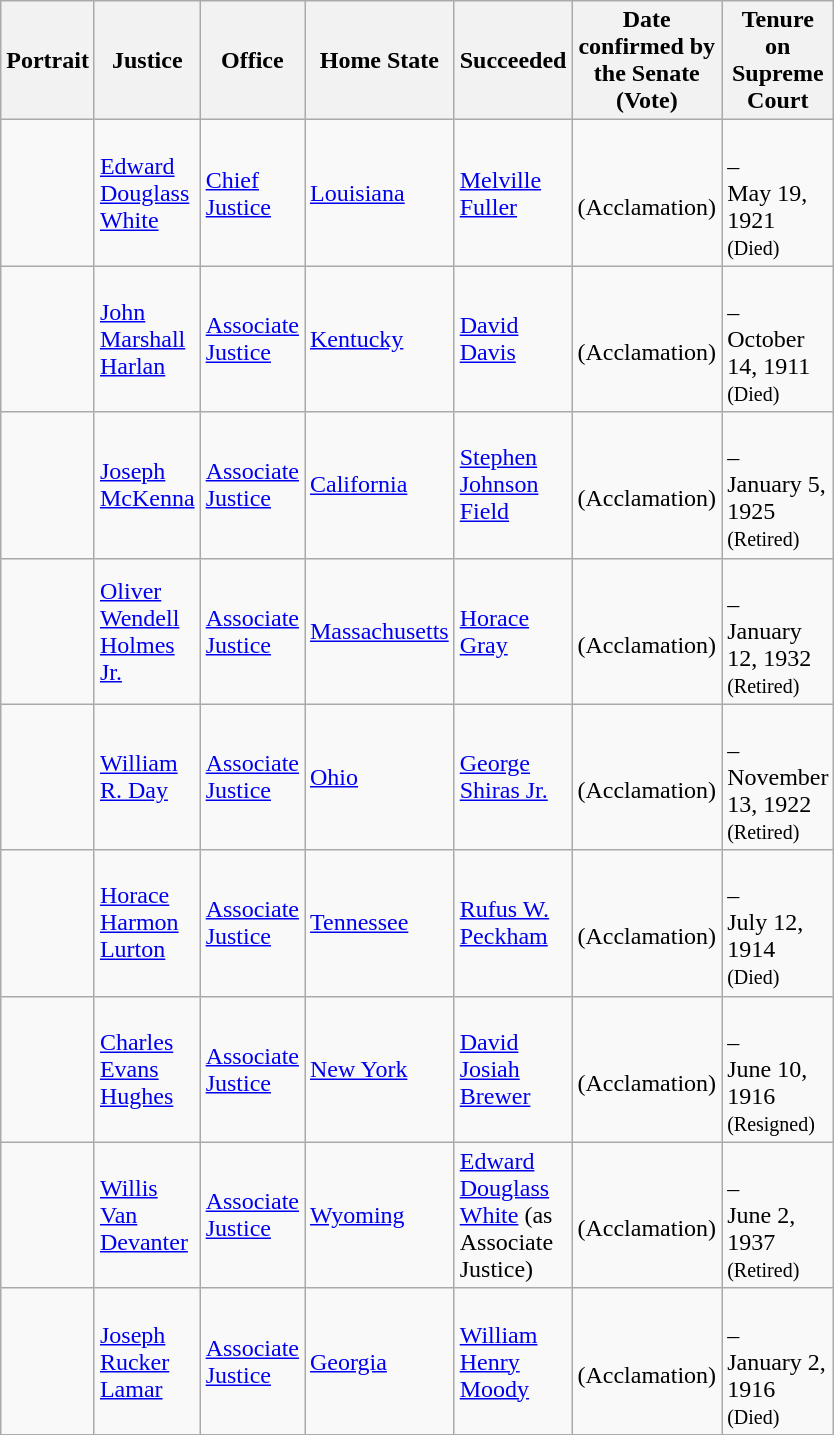<table class="wikitable sortable">
<tr>
<th scope="col" style="width: 10px;">Portrait</th>
<th scope="col" style="width: 10px;">Justice</th>
<th scope="col" style="width: 10px;">Office</th>
<th scope="col" style="width: 10px;">Home State</th>
<th scope="col" style="width: 10px;">Succeeded</th>
<th scope="col" style="width: 10px;">Date confirmed by the Senate<br>(Vote)</th>
<th scope="col" style="width: 10px;">Tenure on Supreme Court</th>
</tr>
<tr>
<td></td>
<td><a href='#'>Edward Douglass White</a></td>
<td><a href='#'>Chief Justice</a></td>
<td><a href='#'>Louisiana</a></td>
<td><a href='#'>Melville Fuller</a></td>
<td><br>(Acclamation)</td>
<td><br>–<br>May 19, 1921<br><small>(Died)</small></td>
</tr>
<tr>
<td></td>
<td><a href='#'>John Marshall Harlan</a></td>
<td><a href='#'>Associate Justice</a></td>
<td><a href='#'>Kentucky</a></td>
<td><a href='#'>David Davis</a></td>
<td><br>(Acclamation)</td>
<td><br>–<br>October 14, 1911<br><small>(Died)</small></td>
</tr>
<tr>
<td></td>
<td><a href='#'>Joseph McKenna</a></td>
<td><a href='#'>Associate Justice</a></td>
<td><a href='#'>California</a></td>
<td><a href='#'>Stephen Johnson Field</a></td>
<td><br>(Acclamation)</td>
<td><br>–<br>January 5, 1925<br><small>(Retired)</small></td>
</tr>
<tr>
<td></td>
<td><a href='#'>Oliver Wendell Holmes Jr.</a></td>
<td><a href='#'>Associate Justice</a></td>
<td><a href='#'>Massachusetts</a></td>
<td><a href='#'>Horace Gray</a></td>
<td><br>(Acclamation)</td>
<td><br>–<br>January 12, 1932<br><small>(Retired)</small></td>
</tr>
<tr>
<td></td>
<td><a href='#'>William R. Day</a></td>
<td><a href='#'>Associate Justice</a></td>
<td><a href='#'>Ohio</a></td>
<td><a href='#'>George Shiras Jr.</a></td>
<td><br>(Acclamation)</td>
<td><br>–<br>November 13, 1922<br><small>(Retired)</small></td>
</tr>
<tr>
<td></td>
<td><a href='#'>Horace Harmon Lurton</a></td>
<td><a href='#'>Associate Justice</a></td>
<td><a href='#'>Tennessee</a></td>
<td><a href='#'>Rufus W. Peckham</a></td>
<td><br>(Acclamation)</td>
<td><br>–<br>July 12, 1914<br><small>(Died)</small></td>
</tr>
<tr>
<td></td>
<td><a href='#'>Charles Evans Hughes</a></td>
<td><a href='#'>Associate Justice</a></td>
<td><a href='#'>New York</a></td>
<td><a href='#'>David Josiah Brewer</a></td>
<td><br>(Acclamation)</td>
<td><br>–<br>June 10, 1916<br><small>(Resigned)</small></td>
</tr>
<tr>
<td></td>
<td><a href='#'>Willis Van Devanter</a></td>
<td><a href='#'>Associate Justice</a></td>
<td><a href='#'>Wyoming</a></td>
<td><a href='#'>Edward Douglass White</a> (as Associate Justice)</td>
<td><br>(Acclamation)</td>
<td><br>–<br>June 2, 1937<br><small>(Retired)</small></td>
</tr>
<tr>
<td></td>
<td><a href='#'>Joseph Rucker Lamar</a></td>
<td><a href='#'>Associate Justice</a></td>
<td><a href='#'>Georgia</a></td>
<td><a href='#'>William Henry Moody</a></td>
<td><br>(Acclamation)</td>
<td><br>–<br>January 2, 1916<br><small>(Died)</small></td>
</tr>
<tr>
</tr>
</table>
